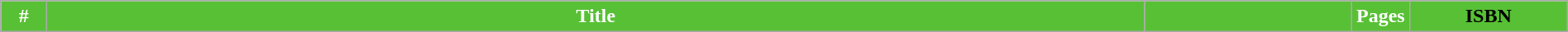<table class="wikitable" style="width:100%;">
<tr>
<th width="30" style="background:#58c035;color:#fff;">#</th>
<th style="background:#58c035;color:#fff;">Title</th>
<th style="background:#58c035;color:#fff;"></th>
<th width="20" style="background:#58c035;color:#fff;">Pages</th>
<th width="120" style="background:#58c035;"><span>ISBN</span><br>





</th>
</tr>
</table>
